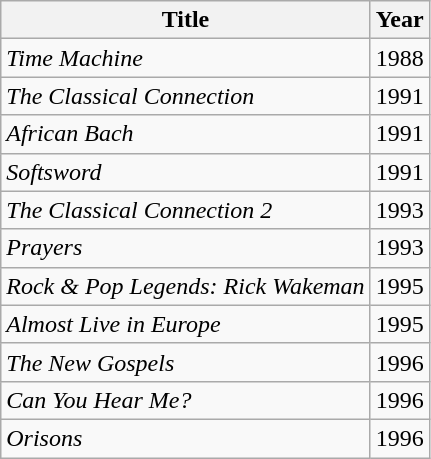<table class="wikitable">
<tr>
<th>Title</th>
<th>Year</th>
</tr>
<tr>
<td><em>Time Machine</em></td>
<td>1988</td>
</tr>
<tr>
<td><em>The Classical Connection</em></td>
<td>1991</td>
</tr>
<tr>
<td><em>African Bach</em></td>
<td>1991</td>
</tr>
<tr>
<td><em>Softsword</em></td>
<td>1991</td>
</tr>
<tr>
<td><em>The Classical Connection 2</em></td>
<td>1993</td>
</tr>
<tr>
<td><em>Prayers</em></td>
<td>1993</td>
</tr>
<tr>
<td><em>Rock & Pop Legends: Rick Wakeman</em></td>
<td>1995</td>
</tr>
<tr>
<td><em>Almost Live in Europe</em></td>
<td>1995</td>
</tr>
<tr>
<td><em>The New Gospels</em></td>
<td>1996</td>
</tr>
<tr>
<td><em>Can You Hear Me?</em></td>
<td>1996</td>
</tr>
<tr>
<td><em>Orisons</em></td>
<td>1996</td>
</tr>
</table>
